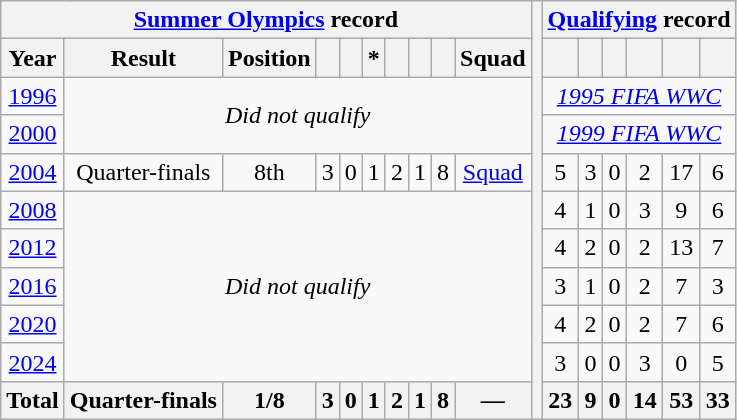<table class="wikitable" style="text-align: center;">
<tr>
<th colspan=10><a href='#'>Summer Olympics</a> record</th>
<th rowspan=11></th>
<th colspan=6><a href='#'>Qualifying</a> record</th>
</tr>
<tr>
<th>Year</th>
<th>Result</th>
<th>Position</th>
<th></th>
<th></th>
<th>*</th>
<th></th>
<th></th>
<th></th>
<th>Squad</th>
<th></th>
<th></th>
<th></th>
<th></th>
<th></th>
<th></th>
</tr>
<tr>
<td> <a href='#'>1996</a></td>
<td colspan=9 rowspan=2><em>Did not qualify</em></td>
<td colspan=7><em><a href='#'>1995 FIFA WWC</a></em></td>
</tr>
<tr>
<td> <a href='#'>2000</a></td>
<td colspan=7><em><a href='#'>1999 FIFA WWC</a></em></td>
</tr>
<tr>
<td> <a href='#'>2004</a></td>
<td>Quarter-finals</td>
<td>8th</td>
<td>3</td>
<td>0</td>
<td>1</td>
<td>2</td>
<td>1</td>
<td>8</td>
<td><a href='#'>Squad</a></td>
<td>5</td>
<td>3</td>
<td>0</td>
<td>2</td>
<td>17</td>
<td>6</td>
</tr>
<tr>
<td> <a href='#'>2008</a></td>
<td colspan=9 rowspan=5><em>Did not qualify</em></td>
<td>4</td>
<td>1</td>
<td>0</td>
<td>3</td>
<td>9</td>
<td>6</td>
</tr>
<tr>
<td> <a href='#'>2012</a></td>
<td>4</td>
<td>2</td>
<td>0</td>
<td>2</td>
<td>13</td>
<td>7</td>
</tr>
<tr>
<td> <a href='#'>2016</a></td>
<td>3</td>
<td>1</td>
<td>0</td>
<td>2</td>
<td>7</td>
<td>3</td>
</tr>
<tr>
<td> <a href='#'>2020</a></td>
<td>4</td>
<td>2</td>
<td>0</td>
<td>2</td>
<td>7</td>
<td>6</td>
</tr>
<tr>
<td> <a href='#'>2024</a></td>
<td>3</td>
<td>0</td>
<td>0</td>
<td>3</td>
<td>0</td>
<td>5</td>
</tr>
<tr>
<th>Total</th>
<th>Quarter-finals</th>
<th>1/8</th>
<th>3</th>
<th>0</th>
<th>1</th>
<th>2</th>
<th>1</th>
<th>8</th>
<th>—</th>
<th>23</th>
<th>9</th>
<th>0</th>
<th>14</th>
<th>53</th>
<th>33</th>
</tr>
</table>
